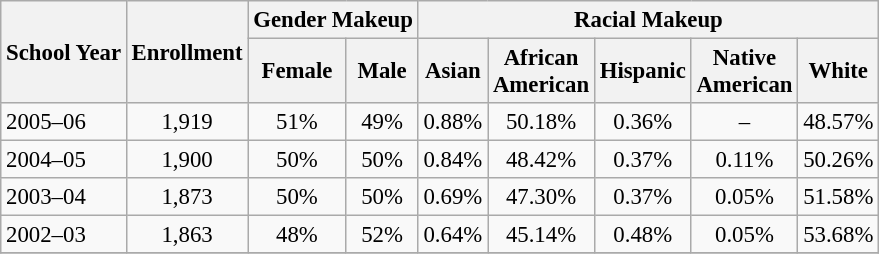<table class="wikitable" style="font-size: 95%;">
<tr>
<th rowspan="2">School Year</th>
<th rowspan="2">Enrollment</th>
<th colspan="2">Gender Makeup</th>
<th colspan="5">Racial Makeup</th>
</tr>
<tr>
<th>Female</th>
<th>Male</th>
<th>Asian</th>
<th>African <br>American</th>
<th>Hispanic</th>
<th>Native <br>American</th>
<th>White</th>
</tr>
<tr>
<td align="left">2005–06</td>
<td align="center">1,919</td>
<td align="center">51%</td>
<td align="center">49%</td>
<td align="center">0.88%</td>
<td align="center">50.18%</td>
<td align="center">0.36%</td>
<td align="center">–</td>
<td align="center">48.57%</td>
</tr>
<tr>
<td align="left">2004–05</td>
<td align="center">1,900</td>
<td align="center">50%</td>
<td align="center">50%</td>
<td align="center">0.84%</td>
<td align="center">48.42%</td>
<td align="center">0.37%</td>
<td align="center">0.11%</td>
<td align="center">50.26%</td>
</tr>
<tr>
<td align="left">2003–04</td>
<td align="center">1,873</td>
<td align="center">50%</td>
<td align="center">50%</td>
<td align="center">0.69%</td>
<td align="center">47.30%</td>
<td align="center">0.37%</td>
<td align="center">0.05%</td>
<td align="center">51.58%</td>
</tr>
<tr>
<td align="left">2002–03</td>
<td align="center">1,863</td>
<td align="center">48%</td>
<td align="center">52%</td>
<td align="center">0.64%</td>
<td align="center">45.14%</td>
<td align="center">0.48%</td>
<td align="center">0.05%</td>
<td align="center">53.68%</td>
</tr>
<tr>
</tr>
</table>
